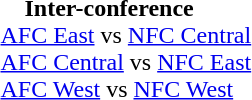<table border=0 style="margin: 0 0 0 1.5;">
<tr valign="top">
<td><br>    <strong>Inter-conference</strong><br>
<a href='#'>AFC East</a> vs <a href='#'>NFC Central</a><br>
<a href='#'>AFC Central</a> vs <a href='#'>NFC East</a><br>
<a href='#'>AFC West</a> vs <a href='#'>NFC West</a><br></td>
<td style="padding-left:40px;"></td>
</tr>
</table>
